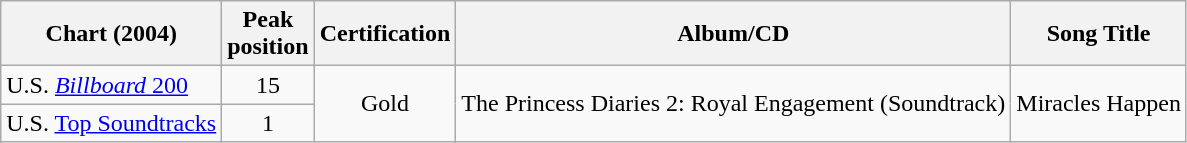<table class="wikitable sortable">
<tr>
<th align="left">Chart (2004)</th>
<th align="left">Peak<br>position</th>
<th align="left">Certification</th>
<th align="left">Album/CD</th>
<th align="left">Song Title</th>
</tr>
<tr>
<td>U.S. <a href='#'><em>Billboard</em> 200</a></td>
<td align="center">15</td>
<td rowspan="2" align="center">Gold</td>
<td rowspan="3" align="center">The Princess Diaries 2: Royal Engagement (Soundtrack)</td>
<td rowspan="4" align="center">Miracles Happen</td>
</tr>
<tr>
<td>U.S. <a href='#'>Top Soundtracks</a></td>
<td align="center">1</td>
</tr>
</table>
